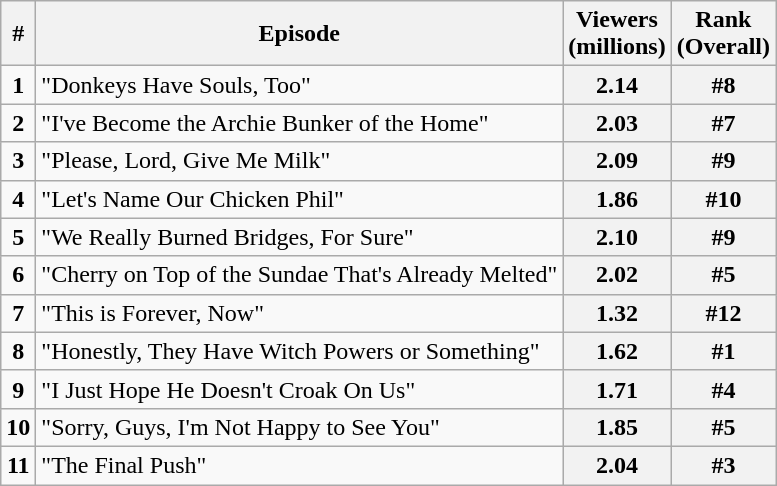<table class="wikitable">
<tr>
<th>#</th>
<th>Episode</th>
<th>Viewers<br>(millions)</th>
<th>Rank<br>(Overall)</th>
</tr>
<tr>
<td style="text-align:center"><strong>1</strong></td>
<td>"Donkeys Have Souls, Too"</td>
<th>2.14</th>
<th>#8</th>
</tr>
<tr>
<td style="text-align:center"><strong>2</strong></td>
<td>"I've Become the Archie Bunker of the Home"</td>
<th>2.03</th>
<th>#7</th>
</tr>
<tr>
<td style="text-align:center"><strong>3</strong></td>
<td>"Please, Lord, Give Me Milk"</td>
<th>2.09</th>
<th>#9</th>
</tr>
<tr>
<td style="text-align:center"><strong>4</strong></td>
<td>"Let's Name Our Chicken Phil"</td>
<th>1.86</th>
<th>#10</th>
</tr>
<tr>
<td style="text-align:center"><strong>5</strong></td>
<td>"We Really Burned Bridges, For Sure"</td>
<th>2.10</th>
<th>#9</th>
</tr>
<tr>
<td style="text-align:center"><strong>6</strong></td>
<td>"Cherry on Top of the Sundae That's Already Melted"</td>
<th>2.02</th>
<th>#5</th>
</tr>
<tr>
<td style="text-align:center"><strong>7</strong></td>
<td>"This is Forever, Now"</td>
<th>1.32</th>
<th>#12</th>
</tr>
<tr>
<td style="text-align:center"><strong>8</strong></td>
<td>"Honestly, They Have Witch Powers or Something"</td>
<th>1.62</th>
<th>#1</th>
</tr>
<tr>
<td style="text-align:center"><strong>9</strong></td>
<td>"I Just Hope He Doesn't Croak On Us"</td>
<th>1.71</th>
<th>#4</th>
</tr>
<tr>
<td style="text-align:center"><strong>10</strong></td>
<td>"Sorry, Guys, I'm Not Happy to See You"</td>
<th>1.85</th>
<th>#5</th>
</tr>
<tr>
<td style="text-align:center"><strong>11</strong></td>
<td>"The Final Push"</td>
<th>2.04</th>
<th>#3</th>
</tr>
</table>
